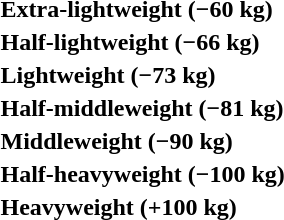<table>
<tr>
<th rowspan=2 style="text-align:left;">Extra-lightweight (−60 kg)</th>
<td rowspan=2></td>
<td rowspan=2></td>
<td></td>
</tr>
<tr>
<td></td>
</tr>
<tr>
<th rowspan=2 style="text-align:left;">Half-lightweight (−66 kg)</th>
<td rowspan=2></td>
<td rowspan=2></td>
<td></td>
</tr>
<tr>
<td></td>
</tr>
<tr>
<th rowspan=2 style="text-align:left;">Lightweight (−73 kg)</th>
<td rowspan=2></td>
<td rowspan=2></td>
<td></td>
</tr>
<tr>
<td></td>
</tr>
<tr>
<th rowspan=2 style="text-align:left;">Half-middleweight (−81 kg)</th>
<td rowspan=2></td>
<td rowspan=2></td>
<td></td>
</tr>
<tr>
<td></td>
</tr>
<tr>
<th rowspan=2 style="text-align:left;">Middleweight (−90 kg)</th>
<td rowspan=2></td>
<td rowspan=2></td>
<td></td>
</tr>
<tr>
<td></td>
</tr>
<tr>
<th rowspan=2 style="text-align:left;">Half-heavyweight (−100 kg)</th>
<td rowspan=2></td>
<td rowspan=2></td>
<td></td>
</tr>
<tr>
<td></td>
</tr>
<tr>
<th rowspan=2 style="text-align:left;">Heavyweight (+100 kg)</th>
<td rowspan=2></td>
<td rowspan=2></td>
<td></td>
</tr>
<tr>
<td></td>
</tr>
</table>
